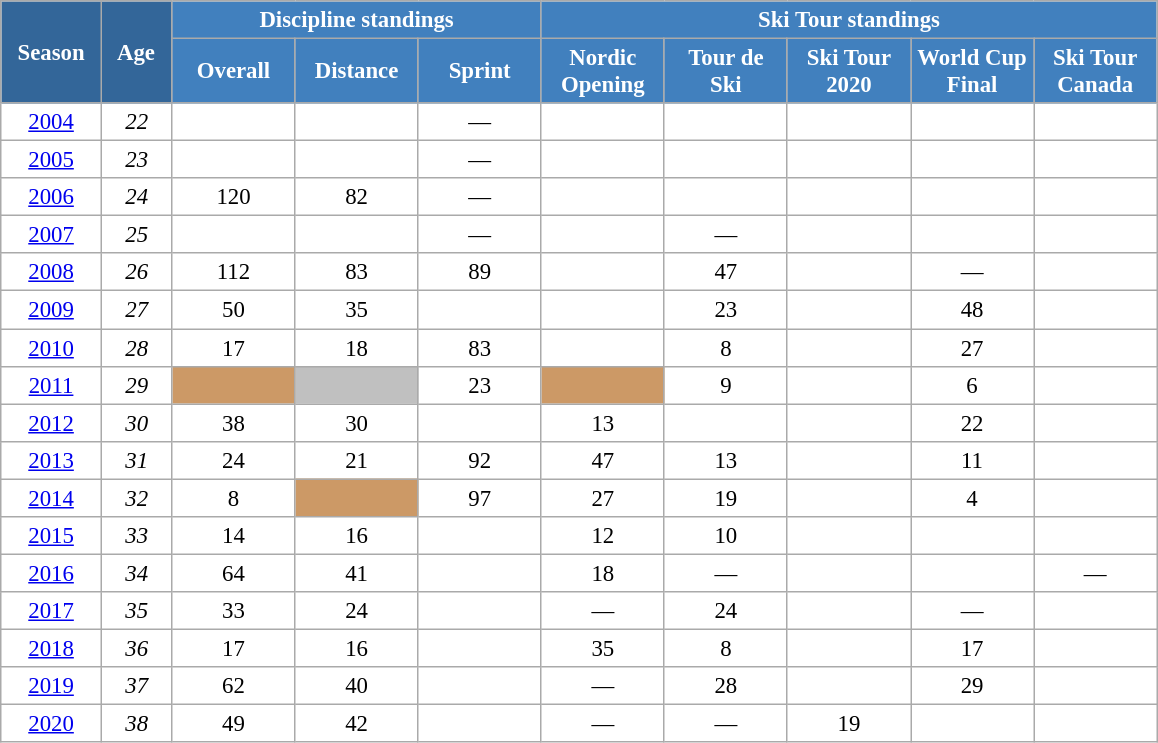<table class="wikitable" style="font-size:95%; text-align:center; border:grey solid 1px; border-collapse:collapse; background:#ffffff;">
<tr>
<th style="background-color:#369; color:white; width:60px;" rowspan="2"> Season </th>
<th style="background-color:#369; color:white; width:40px;" rowspan="2"> Age </th>
<th style="background-color:#4180be; color:white;" colspan="3">Discipline standings</th>
<th style="background-color:#4180be; color:white;" colspan="5">Ski Tour standings</th>
</tr>
<tr>
<th style="background-color:#4180be; color:white; width:75px;">Overall</th>
<th style="background-color:#4180be; color:white; width:75px;">Distance</th>
<th style="background-color:#4180be; color:white; width:75px;">Sprint</th>
<th style="background-color:#4180be; color:white; width:75px;">Nordic<br>Opening</th>
<th style="background-color:#4180be; color:white; width:75px;">Tour de<br>Ski</th>
<th style="background-color:#4180be; color:white; width:75px;">Ski Tour<br>2020</th>
<th style="background-color:#4180be; color:white; width:75px;">World Cup<br>Final</th>
<th style="background-color:#4180be; color:white; width:75px;">Ski Tour<br>Canada</th>
</tr>
<tr>
<td><a href='#'>2004</a></td>
<td><em>22</em></td>
<td></td>
<td></td>
<td>—</td>
<td></td>
<td></td>
<td></td>
<td></td>
<td></td>
</tr>
<tr>
<td><a href='#'>2005</a></td>
<td><em>23</em></td>
<td></td>
<td></td>
<td>—</td>
<td></td>
<td></td>
<td></td>
<td></td>
<td></td>
</tr>
<tr>
<td><a href='#'>2006</a></td>
<td><em>24</em></td>
<td>120</td>
<td>82</td>
<td>—</td>
<td></td>
<td></td>
<td></td>
<td></td>
<td></td>
</tr>
<tr>
<td><a href='#'>2007</a></td>
<td><em>25</em></td>
<td></td>
<td></td>
<td>—</td>
<td></td>
<td>—</td>
<td></td>
<td></td>
<td></td>
</tr>
<tr>
<td><a href='#'>2008</a></td>
<td><em>26</em></td>
<td>112</td>
<td>83</td>
<td>89</td>
<td></td>
<td>47</td>
<td></td>
<td>—</td>
<td></td>
</tr>
<tr>
<td><a href='#'>2009</a></td>
<td><em>27</em></td>
<td>50</td>
<td>35</td>
<td></td>
<td></td>
<td>23</td>
<td></td>
<td>48</td>
<td></td>
</tr>
<tr>
<td><a href='#'>2010</a></td>
<td><em>28</em></td>
<td>17</td>
<td>18</td>
<td>83</td>
<td></td>
<td>8</td>
<td></td>
<td>27</td>
<td></td>
</tr>
<tr>
<td><a href='#'>2011</a></td>
<td><em>29</em></td>
<td style="background:#c96;"></td>
<td style="background:silver;"></td>
<td>23</td>
<td style="background:#c96;"></td>
<td>9</td>
<td></td>
<td>6</td>
<td></td>
</tr>
<tr>
<td><a href='#'>2012</a></td>
<td><em>30</em></td>
<td>38</td>
<td>30</td>
<td></td>
<td>13</td>
<td></td>
<td></td>
<td>22</td>
<td></td>
</tr>
<tr>
<td><a href='#'>2013</a></td>
<td><em>31</em></td>
<td>24</td>
<td>21</td>
<td>92</td>
<td>47</td>
<td>13</td>
<td></td>
<td>11</td>
<td></td>
</tr>
<tr>
<td><a href='#'>2014</a></td>
<td><em>32</em></td>
<td>8</td>
<td style="background:#c96;"></td>
<td>97</td>
<td>27</td>
<td>19</td>
<td></td>
<td>4</td>
<td></td>
</tr>
<tr>
<td><a href='#'>2015</a></td>
<td><em>33</em></td>
<td>14</td>
<td>16</td>
<td></td>
<td>12</td>
<td>10</td>
<td></td>
<td></td>
<td></td>
</tr>
<tr>
<td><a href='#'>2016</a></td>
<td><em>34</em></td>
<td>64</td>
<td>41</td>
<td></td>
<td>18</td>
<td>—</td>
<td></td>
<td></td>
<td>—</td>
</tr>
<tr>
<td><a href='#'>2017</a></td>
<td><em>35</em></td>
<td>33</td>
<td>24</td>
<td></td>
<td>—</td>
<td>24</td>
<td></td>
<td>—</td>
<td></td>
</tr>
<tr>
<td><a href='#'>2018</a></td>
<td><em>36</em></td>
<td>17</td>
<td>16</td>
<td></td>
<td>35</td>
<td>8</td>
<td></td>
<td>17</td>
<td></td>
</tr>
<tr>
<td><a href='#'>2019</a></td>
<td><em>37</em></td>
<td>62</td>
<td>40</td>
<td></td>
<td>—</td>
<td>28</td>
<td></td>
<td>29</td>
<td></td>
</tr>
<tr>
<td><a href='#'>2020</a></td>
<td><em>38</em></td>
<td>49</td>
<td>42</td>
<td></td>
<td>—</td>
<td>—</td>
<td>19</td>
<td></td>
<td></td>
</tr>
</table>
